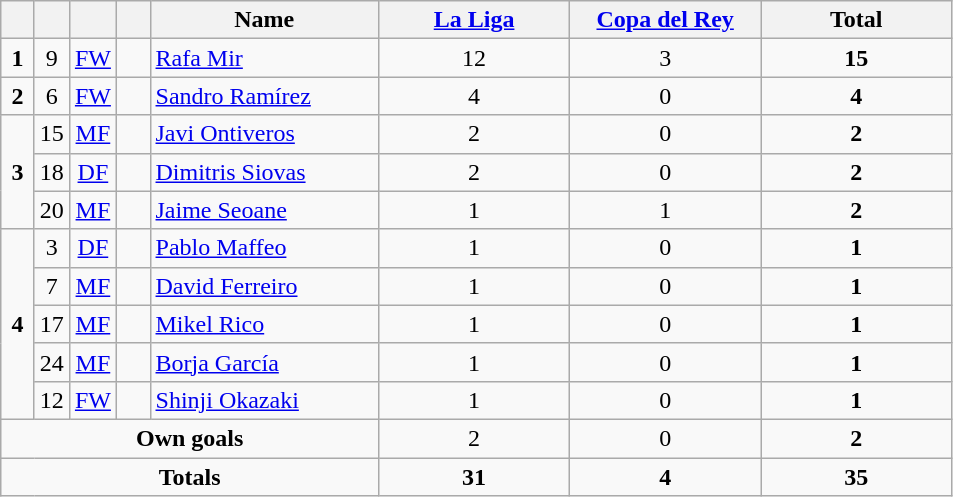<table class="wikitable" style="text-align:center">
<tr>
<th width=15></th>
<th width=15></th>
<th width=15></th>
<th width=15></th>
<th width=145>Name</th>
<th width=120><a href='#'>La Liga</a></th>
<th width=120><a href='#'>Copa del Rey</a></th>
<th width=120>Total</th>
</tr>
<tr>
<td><strong>1</strong></td>
<td>9</td>
<td><a href='#'>FW</a></td>
<td></td>
<td align=left><a href='#'>Rafa Mir</a></td>
<td>12</td>
<td>3</td>
<td><strong>15</strong></td>
</tr>
<tr>
<td rowspan=1><strong>2</strong></td>
<td>6</td>
<td><a href='#'>FW</a></td>
<td></td>
<td align=left><a href='#'>Sandro Ramírez</a></td>
<td>4</td>
<td>0</td>
<td><strong>4</strong></td>
</tr>
<tr>
<td rowspan=3><strong>3</strong></td>
<td>15</td>
<td><a href='#'>MF</a></td>
<td></td>
<td align=left><a href='#'>Javi Ontiveros</a></td>
<td>2</td>
<td>0</td>
<td><strong>2</strong></td>
</tr>
<tr>
<td>18</td>
<td><a href='#'>DF</a></td>
<td></td>
<td align=left><a href='#'>Dimitris Siovas</a></td>
<td>2</td>
<td>0</td>
<td><strong>2</strong></td>
</tr>
<tr>
<td>20</td>
<td><a href='#'>MF</a></td>
<td></td>
<td align=left><a href='#'>Jaime Seoane</a></td>
<td>1</td>
<td>1</td>
<td><strong>2</strong></td>
</tr>
<tr>
<td rowspan=5><strong>4</strong></td>
<td>3</td>
<td><a href='#'>DF</a></td>
<td></td>
<td align=left><a href='#'>Pablo Maffeo</a></td>
<td>1</td>
<td>0</td>
<td><strong>1</strong></td>
</tr>
<tr>
<td>7</td>
<td><a href='#'>MF</a></td>
<td></td>
<td align=left><a href='#'>David Ferreiro</a></td>
<td>1</td>
<td>0</td>
<td><strong>1</strong></td>
</tr>
<tr>
<td>17</td>
<td><a href='#'>MF</a></td>
<td></td>
<td align=left><a href='#'>Mikel Rico</a></td>
<td>1</td>
<td>0</td>
<td><strong>1</strong></td>
</tr>
<tr>
<td>24</td>
<td><a href='#'>MF</a></td>
<td></td>
<td align=left><a href='#'>Borja García</a></td>
<td>1</td>
<td>0</td>
<td><strong>1</strong></td>
</tr>
<tr>
<td>12</td>
<td><a href='#'>FW</a></td>
<td></td>
<td align=left><a href='#'>Shinji Okazaki</a></td>
<td>1</td>
<td>0</td>
<td><strong>1</strong></td>
</tr>
<tr>
<td colspan=5><strong>Own goals</strong></td>
<td>2</td>
<td>0</td>
<td><strong>2</strong></td>
</tr>
<tr>
<td colspan=5><strong>Totals</strong></td>
<td><strong>31</strong></td>
<td><strong>4</strong></td>
<td><strong>35</strong></td>
</tr>
</table>
